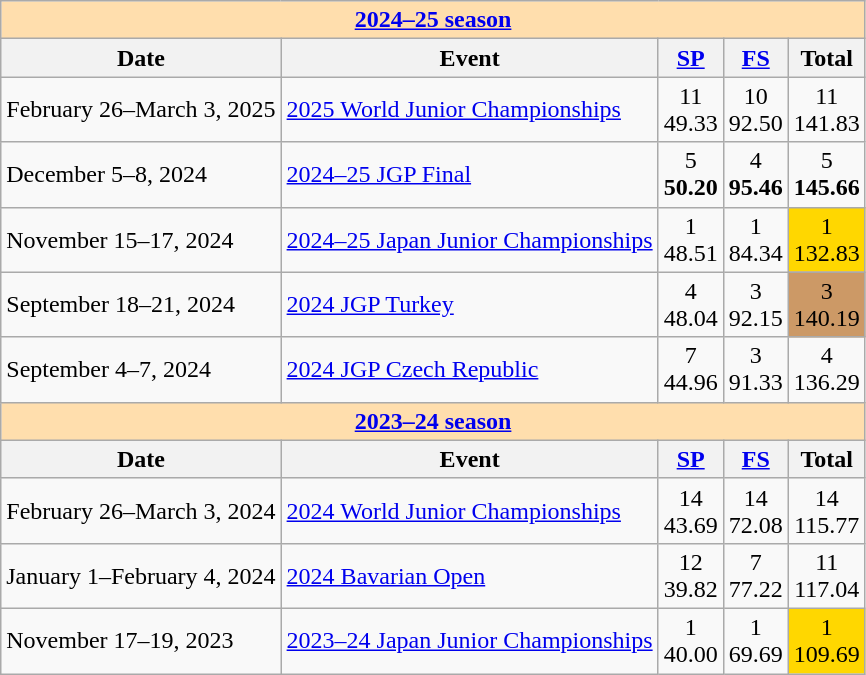<table class="wikitable">
<tr>
<th colspan="5" style="background-color: #ffdead; " align="center"><a href='#'>2024–25 season</a></th>
</tr>
<tr>
<th>Date</th>
<th>Event</th>
<th><a href='#'>SP</a></th>
<th><a href='#'>FS</a></th>
<th>Total</th>
</tr>
<tr>
<td>February 26–March 3, 2025</td>
<td><a href='#'>2025 World Junior Championships</a></td>
<td align=center>11 <br> 49.33</td>
<td align=center>10 <br> 92.50</td>
<td align=center>11 <br> 141.83</td>
</tr>
<tr>
<td>December 5–8, 2024</td>
<td><a href='#'>2024–25 JGP Final</a></td>
<td align=center>5 <br> <strong>50.20</strong></td>
<td align=center>4 <br> <strong>95.46</strong></td>
<td align=center>5 <br> <strong>145.66</strong></td>
</tr>
<tr>
<td>November 15–17, 2024</td>
<td><a href='#'>2024–25 Japan Junior Championships</a></td>
<td align=center>1 <br> 48.51</td>
<td align=center>1 <br> 84.34</td>
<td align=center bgcolor=gold>1 <br> 132.83</td>
</tr>
<tr>
<td>September 18–21, 2024</td>
<td><a href='#'>2024 JGP Turkey</a></td>
<td align=center>4 <br> 48.04</td>
<td align=center>3 <br> 92.15</td>
<td align=center bgcolor=cc9966>3 <br> 140.19</td>
</tr>
<tr>
<td>September 4–7, 2024</td>
<td><a href='#'>2024 JGP Czech Republic</a></td>
<td align=center>7 <br> 44.96</td>
<td align=center>3 <br> 91.33</td>
<td align=center>4 <br> 136.29</td>
</tr>
<tr>
<th colspan="5" style="background-color: #ffdead; " align="center"><a href='#'>2023–24 season</a></th>
</tr>
<tr>
<th>Date</th>
<th>Event</th>
<th><a href='#'>SP</a></th>
<th><a href='#'>FS</a></th>
<th>Total</th>
</tr>
<tr>
<td>February 26–March 3, 2024</td>
<td><a href='#'>2024 World Junior Championships</a></td>
<td align=center>14 <br>  43.69</td>
<td align=center>14 <br>  72.08</td>
<td align=center>14 <br> 115.77</td>
</tr>
<tr>
<td>January 1–February 4, 2024</td>
<td><a href='#'>2024 Bavarian Open</a></td>
<td align=center>12 <br> 39.82</td>
<td align=center>7 <br> 77.22</td>
<td align=center>11 <br> 117.04</td>
</tr>
<tr>
<td>November 17–19, 2023</td>
<td><a href='#'>2023–24 Japan Junior Championships</a></td>
<td align=center>1 <br> 40.00</td>
<td align=center>1 <br> 69.69</td>
<td align=center bgcolor=gold>1 <br> 109.69</td>
</tr>
</table>
